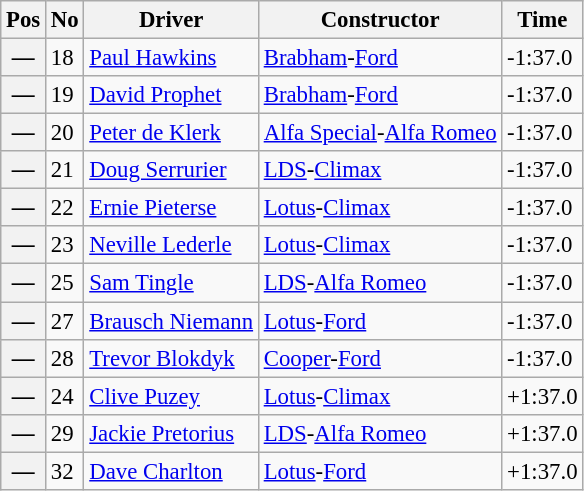<table class="wikitable sortable" style="font-size: 95%">
<tr>
<th>Pos</th>
<th>No</th>
<th>Driver</th>
<th>Constructor</th>
<th>Time</th>
</tr>
<tr>
<th>—</th>
<td>18</td>
<td> <a href='#'>Paul Hawkins</a></td>
<td><a href='#'>Brabham</a>-<a href='#'>Ford</a></td>
<td>-1:37.0</td>
</tr>
<tr>
<th>—</th>
<td>19</td>
<td> <a href='#'>David Prophet</a></td>
<td><a href='#'>Brabham</a>-<a href='#'>Ford</a></td>
<td>-1:37.0</td>
</tr>
<tr>
<th>—</th>
<td>20</td>
<td> <a href='#'>Peter de Klerk</a></td>
<td><a href='#'>Alfa Special</a>-<a href='#'>Alfa Romeo</a></td>
<td>-1:37.0</td>
</tr>
<tr>
<th>—</th>
<td>21</td>
<td> <a href='#'>Doug Serrurier</a></td>
<td><a href='#'>LDS</a>-<a href='#'>Climax</a></td>
<td>-1:37.0</td>
</tr>
<tr>
<th>—</th>
<td>22</td>
<td> <a href='#'>Ernie Pieterse</a></td>
<td><a href='#'>Lotus</a>-<a href='#'>Climax</a></td>
<td>-1:37.0</td>
</tr>
<tr>
<th>—</th>
<td>23</td>
<td> <a href='#'>Neville Lederle</a></td>
<td><a href='#'>Lotus</a>-<a href='#'>Climax</a></td>
<td>-1:37.0</td>
</tr>
<tr>
<th>—</th>
<td>25</td>
<td> <a href='#'>Sam Tingle</a></td>
<td><a href='#'>LDS</a>-<a href='#'>Alfa Romeo</a></td>
<td>-1:37.0</td>
</tr>
<tr>
<th>—</th>
<td>27</td>
<td> <a href='#'>Brausch Niemann</a></td>
<td><a href='#'>Lotus</a>-<a href='#'>Ford</a></td>
<td>-1:37.0</td>
</tr>
<tr>
<th>—</th>
<td>28</td>
<td> <a href='#'>Trevor Blokdyk</a></td>
<td><a href='#'>Cooper</a>-<a href='#'>Ford</a></td>
<td>-1:37.0</td>
</tr>
<tr>
<th>—</th>
<td>24</td>
<td> <a href='#'>Clive Puzey</a></td>
<td><a href='#'>Lotus</a>-<a href='#'>Climax</a></td>
<td>+1:37.0</td>
</tr>
<tr>
<th>—</th>
<td>29</td>
<td> <a href='#'>Jackie Pretorius</a></td>
<td><a href='#'>LDS</a>-<a href='#'>Alfa Romeo</a></td>
<td>+1:37.0</td>
</tr>
<tr>
<th>—</th>
<td>32</td>
<td> <a href='#'>Dave Charlton</a></td>
<td><a href='#'>Lotus</a>-<a href='#'>Ford</a></td>
<td>+1:37.0</td>
</tr>
</table>
